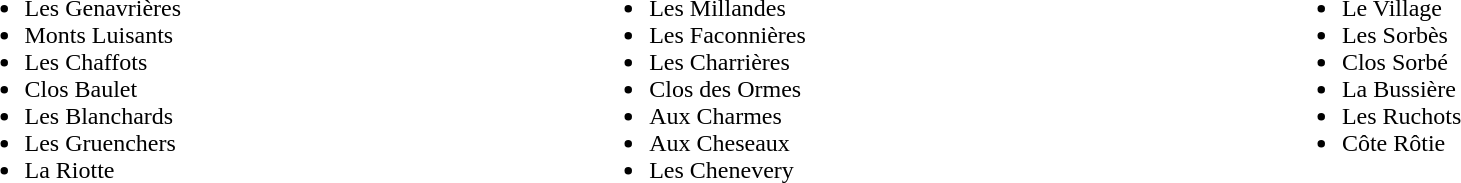<table border="0" width="100%">
<tr ---- valign="top">
<td width="33%"><br><ul><li>Les Genavrières</li><li>Monts Luisants</li><li>Les Chaffots</li><li>Clos Baulet</li><li>Les Blanchards</li><li>Les Gruenchers</li><li>La Riotte</li></ul></td>
<td><br><ul><li>Les Millandes</li><li>Les Faconnières</li><li>Les Charrières</li><li>Clos des Ormes</li><li>Aux Charmes</li><li>Aux Cheseaux</li><li>Les Chenevery</li></ul></td>
<td><br><ul><li>Le Village</li><li>Les Sorbès</li><li>Clos Sorbé</li><li>La Bussière</li><li>Les Ruchots</li><li>Côte Rôtie</li></ul></td>
</tr>
</table>
